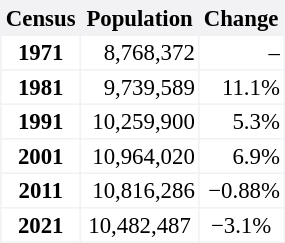<table border="1" cellpadding="2" style="width:15%; border-collapse:collapse; border-color:#f2f2f4; margin-top:5px; margin-bottom:5px; font-size:95%; text-align:center;">
<tr style="background:#f2f2f4;">
<td><strong>Census</strong></td>
<td><strong>Population</strong></td>
<td><strong>Change</strong></td>
</tr>
<tr>
<td><strong>1971</strong></td>
<td align="right">8,768,372</td>
<td align="right">–</td>
</tr>
<tr>
<td><strong>1981</strong></td>
<td align="right">9,739,589</td>
<td align="right">11.1%</td>
</tr>
<tr>
<td><strong>1991</strong></td>
<td align="right">10,259,900</td>
<td align="right">5.3%</td>
</tr>
<tr>
<td><strong>2001</strong></td>
<td align="right">10,964,020</td>
<td align="right">6.9%</td>
</tr>
<tr>
<td><strong>2011</strong></td>
<td align="right">10,816,286</td>
<td align="right">−0.88%</td>
</tr>
<tr>
<td><strong>2021</strong></td>
<td>10,482,487</td>
<td>−3.1%</td>
</tr>
</table>
